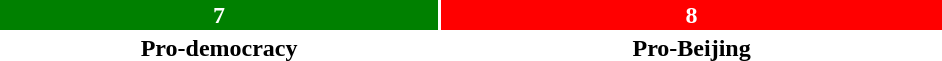<table style="width:50%; text-align:center;">
<tr style="color:white;">
<td style="background:green; width:46.67%;"><strong>7</strong></td>
<td style="background:red; width:53.33%;"><strong>8</strong></td>
</tr>
<tr>
<td><span><strong>Pro-democracy</strong></span></td>
<td><span><strong>Pro-Beijing</strong></span></td>
</tr>
<tr>
</tr>
</table>
